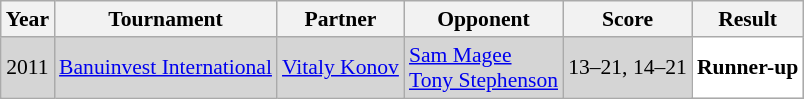<table class="sortable wikitable" style="font-size: 90%;">
<tr>
<th>Year</th>
<th>Tournament</th>
<th>Partner</th>
<th>Opponent</th>
<th>Score</th>
<th>Result</th>
</tr>
<tr style="background:#D5D5D5">
<td align="center">2011</td>
<td align="left"><a href='#'>Banuinvest International</a></td>
<td align="left"> <a href='#'>Vitaly Konov</a></td>
<td align="left"> <a href='#'>Sam Magee</a><br> <a href='#'>Tony Stephenson</a></td>
<td align="left">13–21, 14–21</td>
<td style="text-align:left; background:white"> <strong>Runner-up</strong></td>
</tr>
</table>
